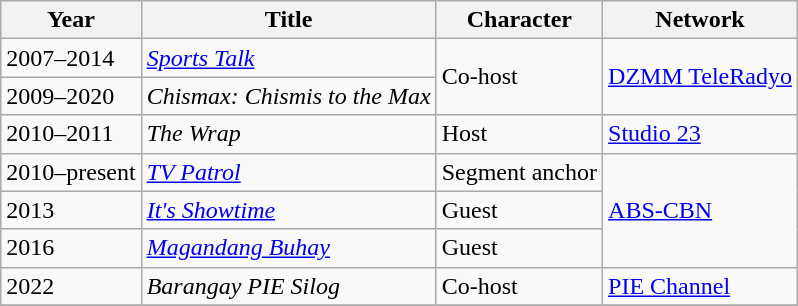<table class=wikitable>
<tr>
<th>Year</th>
<th>Title</th>
<th>Character</th>
<th>Network</th>
</tr>
<tr>
<td>2007–2014</td>
<td><em><a href='#'>Sports Talk</a></em></td>
<td rowspan=2>Co-host</td>
<td rowspan=2><a href='#'>DZMM TeleRadyo</a></td>
</tr>
<tr>
<td>2009–2020</td>
<td><em>Chismax: Chismis to the Max</em></td>
</tr>
<tr>
<td>2010–2011</td>
<td><em>The Wrap</em></td>
<td>Host</td>
<td><a href='#'>Studio 23</a></td>
</tr>
<tr>
<td>2010–present</td>
<td><em><a href='#'>TV Patrol</a></em></td>
<td>Segment anchor</td>
<td rowspan=3><a href='#'>ABS-CBN</a></td>
</tr>
<tr>
<td>2013</td>
<td><em><a href='#'>It's Showtime</a></em></td>
<td>Guest</td>
</tr>
<tr>
<td>2016</td>
<td><em><a href='#'>Magandang Buhay</a></em></td>
<td>Guest</td>
</tr>
<tr>
<td>2022</td>
<td><em>Barangay PIE Silog</em></td>
<td>Co-host</td>
<td><a href='#'>PIE Channel</a></td>
</tr>
<tr>
</tr>
</table>
